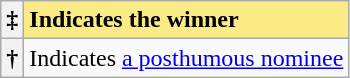<table class="wikitable">
<tr>
<th scope="row" style="text-align:center" style="background:#FAEB86;">‡</th>
<td style="background:#FAEB86;"><strong>Indicates the winner</strong></td>
</tr>
<tr>
<th scope="row" style="text-align:center">†</th>
<td>Indicates <a href='#'>a posthumous nominee</a></td>
</tr>
</table>
